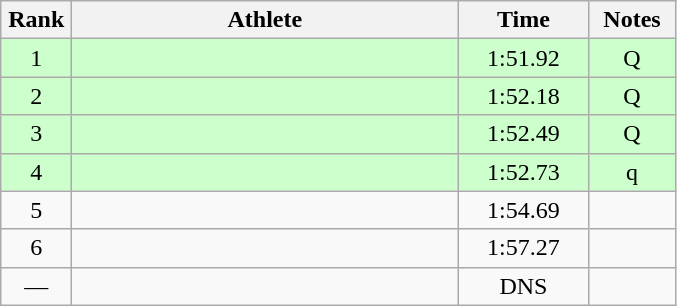<table class="wikitable" style="text-align:center">
<tr>
<th width=40>Rank</th>
<th width=250>Athlete</th>
<th width=80>Time</th>
<th width=50>Notes</th>
</tr>
<tr bgcolor="ccffcc">
<td>1</td>
<td align=left></td>
<td>1:51.92</td>
<td>Q</td>
</tr>
<tr bgcolor="ccffcc">
<td>2</td>
<td align=left></td>
<td>1:52.18</td>
<td>Q</td>
</tr>
<tr bgcolor="ccffcc">
<td>3</td>
<td align=left></td>
<td>1:52.49</td>
<td>Q</td>
</tr>
<tr bgcolor="ccffcc">
<td>4</td>
<td align=left></td>
<td>1:52.73</td>
<td>q</td>
</tr>
<tr>
<td>5</td>
<td align=left></td>
<td>1:54.69</td>
<td></td>
</tr>
<tr>
<td>6</td>
<td align=left></td>
<td>1:57.27</td>
<td></td>
</tr>
<tr>
<td>—</td>
<td align=left></td>
<td>DNS</td>
<td></td>
</tr>
</table>
